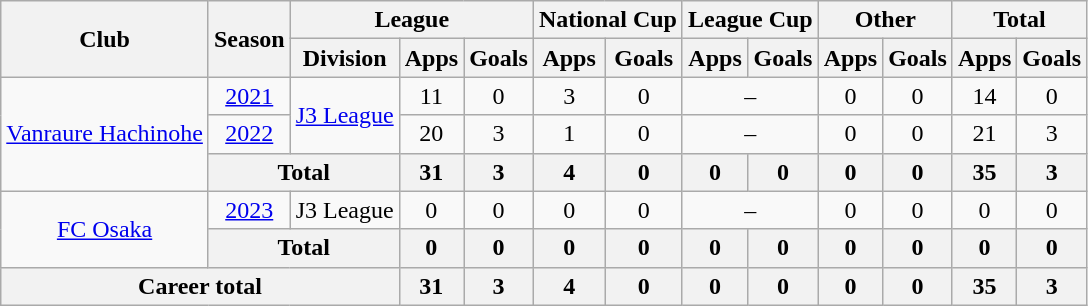<table class="wikitable" style="text-align: center">
<tr>
<th rowspan="2">Club</th>
<th rowspan="2">Season</th>
<th colspan="3">League</th>
<th colspan="2">National Cup</th>
<th colspan="2">League Cup</th>
<th colspan="2">Other</th>
<th colspan="2">Total</th>
</tr>
<tr>
<th>Division</th>
<th>Apps</th>
<th>Goals</th>
<th>Apps</th>
<th>Goals</th>
<th>Apps</th>
<th>Goals</th>
<th>Apps</th>
<th>Goals</th>
<th>Apps</th>
<th>Goals</th>
</tr>
<tr>
<td rowspan="3"><a href='#'>Vanraure Hachinohe</a></td>
<td><a href='#'>2021</a></td>
<td rowspan="2"><a href='#'>J3 League</a></td>
<td>11</td>
<td>0</td>
<td>3</td>
<td>0</td>
<td colspan="2">–</td>
<td>0</td>
<td>0</td>
<td>14</td>
<td>0</td>
</tr>
<tr>
<td><a href='#'>2022</a></td>
<td>20</td>
<td>3</td>
<td>1</td>
<td>0</td>
<td colspan="2">–</td>
<td>0</td>
<td>0</td>
<td>21</td>
<td>3</td>
</tr>
<tr>
<th colspan=2>Total</th>
<th>31</th>
<th>3</th>
<th>4</th>
<th>0</th>
<th>0</th>
<th>0</th>
<th>0</th>
<th>0</th>
<th>35</th>
<th>3</th>
</tr>
<tr>
<td rowspan="2"><a href='#'>FC Osaka</a></td>
<td><a href='#'>2023</a></td>
<td>J3 League</td>
<td>0</td>
<td>0</td>
<td>0</td>
<td>0</td>
<td colspan="2">–</td>
<td>0</td>
<td>0</td>
<td>0</td>
<td>0</td>
</tr>
<tr>
<th colspan=2>Total</th>
<th>0</th>
<th>0</th>
<th>0</th>
<th>0</th>
<th>0</th>
<th>0</th>
<th>0</th>
<th>0</th>
<th>0</th>
<th>0</th>
</tr>
<tr>
<th colspan=3>Career total</th>
<th>31</th>
<th>3</th>
<th>4</th>
<th>0</th>
<th>0</th>
<th>0</th>
<th>0</th>
<th>0</th>
<th>35</th>
<th>3</th>
</tr>
</table>
